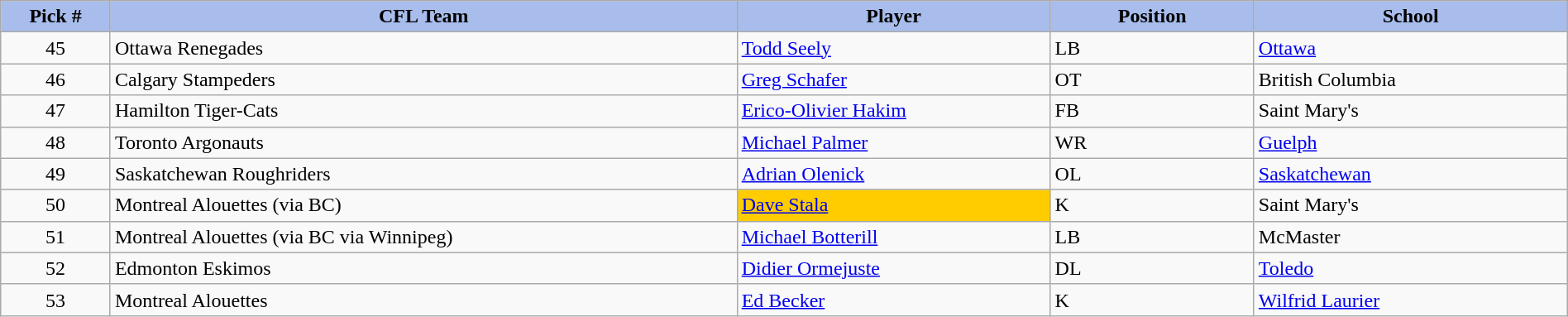<table class="wikitable" style="width: 100%">
<tr>
<th style="background:#A8BDEC;" width=7%>Pick #</th>
<th width=40% style="background:#A8BDEC;">CFL Team</th>
<th width=20% style="background:#A8BDEC;">Player</th>
<th width=13% style="background:#A8BDEC;">Position</th>
<th width=20% style="background:#A8BDEC;">School</th>
</tr>
<tr>
<td align=center>45</td>
<td>Ottawa Renegades</td>
<td><a href='#'>Todd Seely</a></td>
<td>LB</td>
<td><a href='#'>Ottawa</a></td>
</tr>
<tr>
<td align=center>46</td>
<td>Calgary Stampeders</td>
<td><a href='#'>Greg Schafer</a></td>
<td>OT</td>
<td>British Columbia</td>
</tr>
<tr>
<td align=center>47</td>
<td>Hamilton Tiger-Cats</td>
<td><a href='#'>Erico-Olivier Hakim</a></td>
<td>FB</td>
<td>Saint Mary's</td>
</tr>
<tr>
<td align=center>48</td>
<td>Toronto Argonauts</td>
<td><a href='#'>Michael Palmer</a></td>
<td>WR</td>
<td><a href='#'>Guelph</a></td>
</tr>
<tr>
<td align=center>49</td>
<td>Saskatchewan Roughriders</td>
<td><a href='#'>Adrian Olenick</a></td>
<td>OL</td>
<td><a href='#'>Saskatchewan</a></td>
</tr>
<tr>
<td align=center>50</td>
<td>Montreal Alouettes (via BC)</td>
<td bgcolor="#FFCC00"><a href='#'>Dave Stala</a></td>
<td>K</td>
<td>Saint Mary's</td>
</tr>
<tr>
<td align=center>51</td>
<td>Montreal Alouettes (via BC via Winnipeg)</td>
<td><a href='#'>Michael Botterill</a></td>
<td>LB</td>
<td>McMaster</td>
</tr>
<tr>
<td align=center>52</td>
<td>Edmonton Eskimos</td>
<td><a href='#'>Didier Ormejuste</a></td>
<td>DL</td>
<td><a href='#'>Toledo</a></td>
</tr>
<tr>
<td align=center>53</td>
<td>Montreal Alouettes</td>
<td><a href='#'>Ed Becker</a></td>
<td>K</td>
<td><a href='#'>Wilfrid Laurier</a></td>
</tr>
</table>
